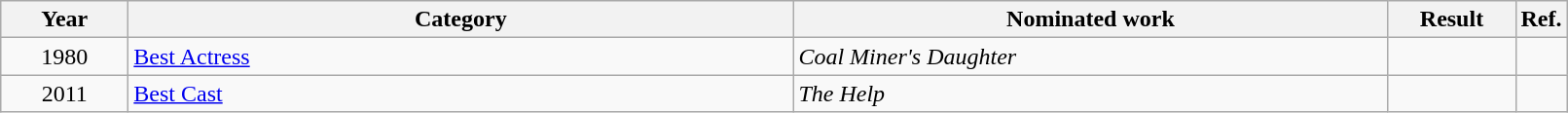<table class=wikitable>
<tr>
<th scope="col" style="width:5em;">Year</th>
<th scope="col" style="width:28em;">Category</th>
<th scope="col" style="width:25em;">Nominated work</th>
<th scope="col" style="width:5em;">Result</th>
<th>Ref.</th>
</tr>
<tr>
<td style="text-align:center;">1980</td>
<td><a href='#'>Best Actress</a></td>
<td><em>Coal Miner's Daughter</em></td>
<td></td>
</tr>
<tr>
<td style="text-align:center;">2011</td>
<td><a href='#'>Best Cast</a></td>
<td><em>The Help</em></td>
<td></td>
<td></td>
</tr>
</table>
